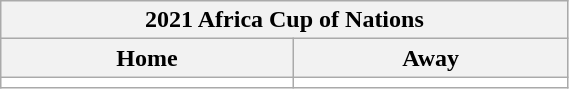<table class="wikitable" width=30%>
<tr>
<th colspan="2">2021 Africa Cup of Nations</th>
</tr>
<tr>
<th>Home</th>
<th>Away</th>
</tr>
<tr style="background:#FFFFFF;">
<td></td>
<td></td>
</tr>
</table>
